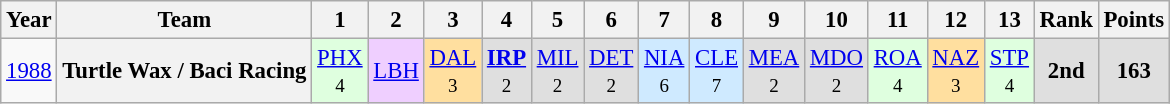<table class="wikitable" style="text-align:center; font-size:95%">
<tr>
<th>Year</th>
<th>Team</th>
<th>1</th>
<th>2</th>
<th>3</th>
<th>4</th>
<th>5</th>
<th>6</th>
<th>7</th>
<th>8</th>
<th>9</th>
<th>10</th>
<th>11</th>
<th>12</th>
<th>13</th>
<th>Rank</th>
<th>Points</th>
</tr>
<tr>
<td><a href='#'>1988</a></td>
<th>Turtle Wax / Baci Racing</th>
<td style="background:#DFFFDF;"><a href='#'>PHX</a><br><small>4</small></td>
<td style="background:#EFCFFF;"><a href='#'>LBH</a><br></td>
<td style="background:#FFDF9F;"><a href='#'>DAL</a><br><small>3</small></td>
<td style="background:#DFDFDF;"><strong><a href='#'>IRP</a></strong><br><small>2</small></td>
<td style="background:#DFDFDF;"><a href='#'>MIL</a><br><small>2</small></td>
<td style="background:#DFDFDF;"><a href='#'>DET</a><br><small>2</small></td>
<td style="background:#CFEAFF;"><a href='#'>NIA</a><br><small>6</small></td>
<td style="background:#CFEAFF;"><a href='#'>CLE</a><br><small>7</small></td>
<td style="background:#DFDFDF;"><a href='#'>MEA</a><br><small>2</small></td>
<td style="background:#DFDFDF;"><a href='#'>MDO</a><br><small>2</small></td>
<td style="background:#DFFFDF;"><a href='#'>ROA</a><br><small>4</small></td>
<td style="background:#FFDF9F;"><a href='#'>NAZ</a><br><small>3</small></td>
<td style="background:#DFFFDF;"><a href='#'>STP</a><br><small>4</small></td>
<td style="background:#DFDFDF;"><strong>2nd</strong></td>
<td style="background:#DFDFDF;"><strong>163</strong></td>
</tr>
</table>
